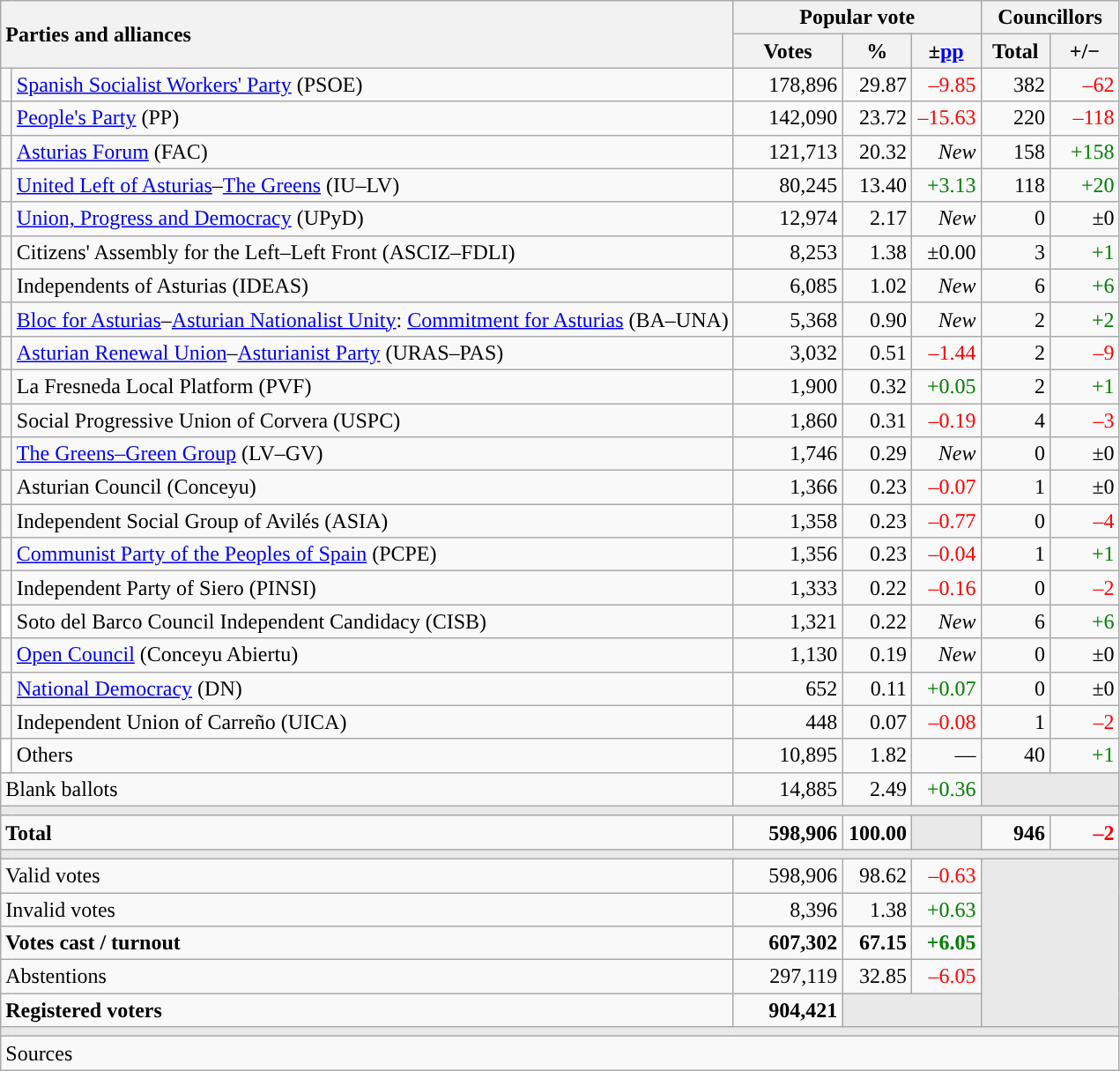<table class="wikitable" style="text-align:right;">
<tr>
<th style="text-align:left;" rowspan="2" colspan="2" width="525">Parties and alliances</th>
<th colspan="3">Popular vote</th>
<th colspan="2">Councillors</th>
</tr>
<tr>
<th width="75">Votes</th>
<th width="45">%</th>
<th width="45">±<a href='#'>pp</a></th>
<th width="45">Total</th>
<th width="45">+/−</th>
</tr>
<tr>
<td width="1" style="color:inherit;background:"></td>
<td align="left"><a href='#'>Spanish Socialist Workers' Party</a> (PSOE)</td>
<td>178,896</td>
<td>29.87</td>
<td style="color:red;">–9.85</td>
<td>382</td>
<td style="color:red;">–62</td>
</tr>
<tr>
<td style="color:inherit;background:"></td>
<td align="left"><a href='#'>People's Party</a> (PP)</td>
<td>142,090</td>
<td>23.72</td>
<td style="color:red;">–15.63</td>
<td>220</td>
<td style="color:red;">–118</td>
</tr>
<tr>
<td style="color:inherit;background:"></td>
<td align="left"><a href='#'>Asturias Forum</a> (FAC)</td>
<td>121,713</td>
<td>20.32</td>
<td><em>New</em></td>
<td>158</td>
<td style="color:green;">+158</td>
</tr>
<tr>
<td style="color:inherit;background:"></td>
<td align="left"><a href='#'>United Left of Asturias</a>–<a href='#'>The Greens</a> (IU–LV)</td>
<td>80,245</td>
<td>13.40</td>
<td style="color:green;">+3.13</td>
<td>118</td>
<td style="color:green;">+20</td>
</tr>
<tr>
<td style="color:inherit;background:"></td>
<td align="left"><a href='#'>Union, Progress and Democracy</a> (UPyD)</td>
<td>12,974</td>
<td>2.17</td>
<td><em>New</em></td>
<td>0</td>
<td>±0</td>
</tr>
<tr>
<td style="color:inherit;background:"></td>
<td align="left">Citizens' Assembly for the Left–Left Front (ASCIZ–FDLI)</td>
<td>8,253</td>
<td>1.38</td>
<td>±0.00</td>
<td>3</td>
<td style="color:green;">+1</td>
</tr>
<tr>
<td style="color:inherit;background:"></td>
<td align="left">Independents of Asturias (IDEAS)</td>
<td>6,085</td>
<td>1.02</td>
<td><em>New</em></td>
<td>6</td>
<td style="color:green;">+6</td>
</tr>
<tr>
<td style="color:inherit;background:"></td>
<td align="left"><a href='#'>Bloc for Asturias</a>–<a href='#'>Asturian Nationalist Unity</a>: <a href='#'>Commitment for Asturias</a> (BA–UNA)</td>
<td>5,368</td>
<td>0.90</td>
<td><em>New</em></td>
<td>2</td>
<td style="color:green;">+2</td>
</tr>
<tr>
<td style="color:inherit;background:"></td>
<td align="left"><a href='#'>Asturian Renewal Union</a>–<a href='#'>Asturianist Party</a> (URAS–PAS)</td>
<td>3,032</td>
<td>0.51</td>
<td style="color:red;">–1.44</td>
<td>2</td>
<td style="color:red;">–9</td>
</tr>
<tr>
<td style="color:inherit;background:"></td>
<td align="left">La Fresneda Local Platform (PVF)</td>
<td>1,900</td>
<td>0.32</td>
<td style="color:green;">+0.05</td>
<td>2</td>
<td style="color:green;">+1</td>
</tr>
<tr>
<td style="color:inherit;background:"></td>
<td align="left">Social Progressive Union of Corvera (USPC)</td>
<td>1,860</td>
<td>0.31</td>
<td style="color:red;">–0.19</td>
<td>4</td>
<td style="color:red;">–3</td>
</tr>
<tr>
<td style="color:inherit;background:"></td>
<td align="left"><a href='#'>The Greens–Green Group</a> (LV–GV)</td>
<td>1,746</td>
<td>0.29</td>
<td><em>New</em></td>
<td>0</td>
<td>±0</td>
</tr>
<tr>
<td style="color:inherit;background:"></td>
<td align="left">Asturian Council (Conceyu)</td>
<td>1,366</td>
<td>0.23</td>
<td style="color:red;">–0.07</td>
<td>1</td>
<td>±0</td>
</tr>
<tr>
<td style="color:inherit;background:"></td>
<td align="left">Independent Social Group of Avilés (ASIA)</td>
<td>1,358</td>
<td>0.23</td>
<td style="color:red;">–0.77</td>
<td>0</td>
<td style="color:red;">–4</td>
</tr>
<tr>
<td style="color:inherit;background:"></td>
<td align="left"><a href='#'>Communist Party of the Peoples of Spain</a> (PCPE)</td>
<td>1,356</td>
<td>0.23</td>
<td style="color:red;">–0.04</td>
<td>1</td>
<td style="color:green;">+1</td>
</tr>
<tr>
<td style="color:inherit;background:"></td>
<td align="left">Independent Party of Siero (PINSI)</td>
<td>1,333</td>
<td>0.22</td>
<td style="color:red;">–0.16</td>
<td>0</td>
<td style="color:red;">–2</td>
</tr>
<tr>
<td bgcolor="white"></td>
<td align="left">Soto del Barco Council Independent Candidacy (CISB)</td>
<td>1,321</td>
<td>0.22</td>
<td><em>New</em></td>
<td>6</td>
<td style="color:green;">+6</td>
</tr>
<tr>
<td style="color:inherit;background:"></td>
<td align="left"><a href='#'>Open Council</a> (Conceyu Abiertu)</td>
<td>1,130</td>
<td>0.19</td>
<td><em>New</em></td>
<td>0</td>
<td>±0</td>
</tr>
<tr>
<td style="color:inherit;background:"></td>
<td align="left"><a href='#'>National Democracy</a> (DN)</td>
<td>652</td>
<td>0.11</td>
<td style="color:green;">+0.07</td>
<td>0</td>
<td>±0</td>
</tr>
<tr>
<td style="color:inherit;background:"></td>
<td align="left">Independent Union of Carreño (UICA)</td>
<td>448</td>
<td>0.07</td>
<td style="color:red;">–0.08</td>
<td>1</td>
<td style="color:red;">–2</td>
</tr>
<tr>
<td bgcolor="white"></td>
<td align="left">Others</td>
<td>10,895</td>
<td>1.82</td>
<td>—</td>
<td>40</td>
<td style="color:green;">+1</td>
</tr>
<tr>
<td align="left" colspan="2">Blank ballots</td>
<td>14,885</td>
<td>2.49</td>
<td style="color:green;">+0.36</td>
<td bgcolor="#E9E9E9" colspan="2"></td>
</tr>
<tr>
<td colspan="7" bgcolor="#E9E9E9"></td>
</tr>
<tr style="font-weight:bold;">
<td align="left" colspan="2">Total</td>
<td>598,906</td>
<td>100.00</td>
<td bgcolor="#E9E9E9"></td>
<td>946</td>
<td style="color:red;">–2</td>
</tr>
<tr>
<td colspan="7" bgcolor="#E9E9E9"></td>
</tr>
<tr>
<td align="left" colspan="2">Valid votes</td>
<td>598,906</td>
<td>98.62</td>
<td style="color:red;">–0.63</td>
<td bgcolor="#E9E9E9" colspan="2" rowspan="5"></td>
</tr>
<tr>
<td align="left" colspan="2">Invalid votes</td>
<td>8,396</td>
<td>1.38</td>
<td style="color:green;">+0.63</td>
</tr>
<tr style="font-weight:bold;">
<td align="left" colspan="2">Votes cast / turnout</td>
<td>607,302</td>
<td>67.15</td>
<td style="color:green;">+6.05</td>
</tr>
<tr>
<td align="left" colspan="2">Abstentions</td>
<td>297,119</td>
<td>32.85</td>
<td style="color:red;">–6.05</td>
</tr>
<tr style="font-weight:bold;">
<td align="left" colspan="2">Registered voters</td>
<td>904,421</td>
<td bgcolor="#E9E9E9" colspan="2"></td>
</tr>
<tr>
<td colspan="7" bgcolor="#E9E9E9"></td>
</tr>
<tr>
<td align="left" colspan="7">Sources</td>
</tr>
</table>
